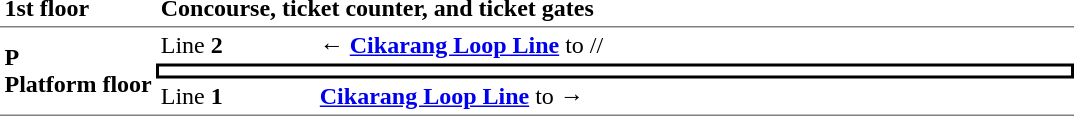<table cellspacing="0" cellpadding="3">
<tr>
<td><strong>1st floor</strong></td>
<td colspan="2"><strong>Concourse, ticket counter, and ticket gates</strong></td>
</tr>
<tr>
<td style="border-top:solid 1px gray;border-bottom:solid 1px gray;" rowspan="3"><strong>P</strong><br><strong>Platform floor</strong></td>
<td style="border-top:solid 1px gray;" width="100">Line <strong>2</strong></td>
<td style="border-top:solid 1px gray;" width="500">←   <strong><a href='#'>Cikarang Loop Line</a></strong> to //</td>
</tr>
<tr>
<td colspan="2" style="border-top:solid 2px black;border-right:solid 2px black;border-left:solid 2px black;border-bottom:solid 2px black;text-align:center;"></td>
</tr>
<tr>
<td style="border-bottom:solid 1px gray;">Line <strong>1</strong></td>
<td style="border-bottom:solid 1px gray;"> <strong><a href='#'>Cikarang Loop Line</a></strong> to   →</td>
</tr>
</table>
